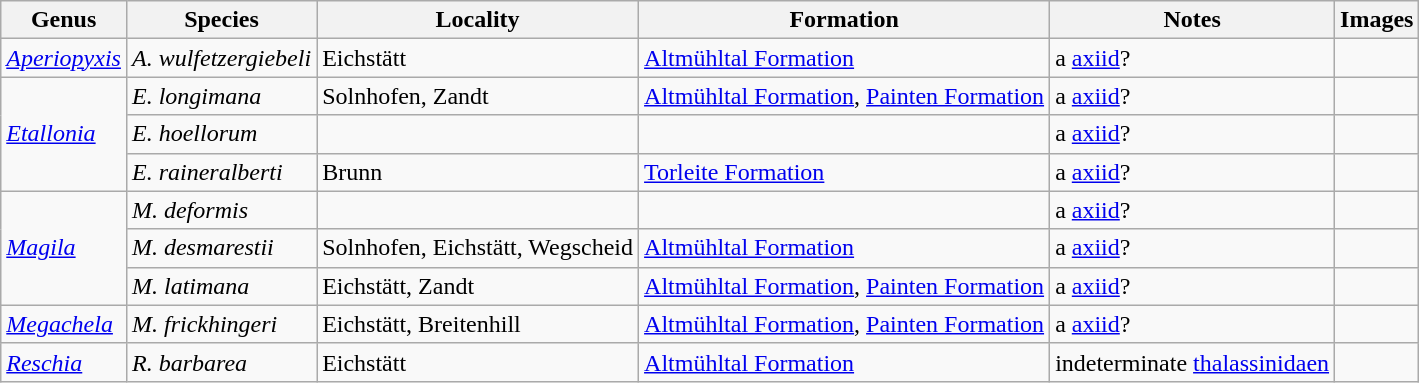<table class="wikitable">
<tr>
<th>Genus</th>
<th>Species</th>
<th>Locality</th>
<th>Formation</th>
<th>Notes</th>
<th>Images</th>
</tr>
<tr>
<td><em><a href='#'>Aperiopyxis</a></em></td>
<td><em>A. wulfetzergiebeli</em></td>
<td>Eichstätt</td>
<td><a href='#'>Altmühltal Formation</a></td>
<td>a <a href='#'>axiid</a>?</td>
<td></td>
</tr>
<tr>
<td rowspan="3"><em><a href='#'>Etallonia</a></em></td>
<td><em>E. longimana</em></td>
<td>Solnhofen, Zandt</td>
<td><a href='#'>Altmühltal Formation</a>, <a href='#'>Painten Formation</a></td>
<td>a <a href='#'>axiid</a>?</td>
<td></td>
</tr>
<tr>
<td><em>E. hoellorum</em></td>
<td></td>
<td></td>
<td>a <a href='#'>axiid</a>?</td>
<td></td>
</tr>
<tr>
<td><em>E. raineralberti</em></td>
<td>Brunn</td>
<td><a href='#'>Torleite Formation</a></td>
<td>a <a href='#'>axiid</a>?</td>
<td></td>
</tr>
<tr>
<td rowspan="3"><em><a href='#'>Magila</a></em></td>
<td><em>M. deformis</em></td>
<td></td>
<td></td>
<td>a <a href='#'>axiid</a>?</td>
<td></td>
</tr>
<tr>
<td><em>M. desmarestii</em></td>
<td>Solnhofen, Eichstätt, Wegscheid</td>
<td><a href='#'>Altmühltal Formation</a></td>
<td>a <a href='#'>axiid</a>?</td>
<td></td>
</tr>
<tr>
<td><em>M. latimana</em></td>
<td>Eichstätt, Zandt</td>
<td><a href='#'>Altmühltal Formation</a>, <a href='#'>Painten Formation</a></td>
<td>a <a href='#'>axiid</a>?</td>
<td></td>
</tr>
<tr>
<td><em><a href='#'>Megachela</a></em></td>
<td><em>M. frickhingeri</em></td>
<td>Eichstätt, Breitenhill</td>
<td><a href='#'>Altmühltal Formation</a>, <a href='#'>Painten Formation</a></td>
<td>a <a href='#'>axiid</a>?</td>
<td></td>
</tr>
<tr>
<td><em><a href='#'>Reschia</a></em></td>
<td><em>R. barbarea</em></td>
<td>Eichstätt</td>
<td><a href='#'>Altmühltal Formation</a></td>
<td>indeterminate <a href='#'>thalassinidaen</a></td>
<td></td>
</tr>
</table>
